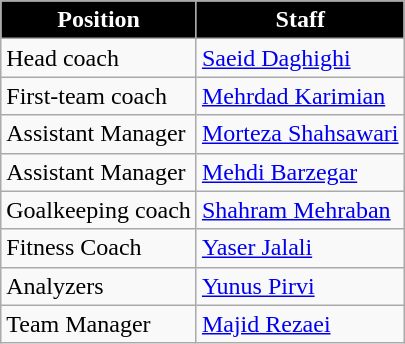<table class="wikitable">
<tr>
<th style="color:white; background:#000000;">Position</th>
<th style="color:white; background:#000000;">Staff</th>
</tr>
<tr>
<td>Head coach</td>
<td> <a href='#'>Saeid Daghighi</a></td>
</tr>
<tr>
<td>First-team coach</td>
<td> <a href='#'>Mehrdad Karimian</a></td>
</tr>
<tr>
<td>Assistant Manager</td>
<td> <a href='#'>Morteza Shahsawari</a></td>
</tr>
<tr>
<td>Assistant Manager</td>
<td> <a href='#'>Mehdi Barzegar</a></td>
</tr>
<tr>
<td>Goalkeeping coach</td>
<td> <a href='#'>Shahram Mehraban</a></td>
</tr>
<tr>
<td>Fitness Coach</td>
<td> <a href='#'>Yaser Jalali</a></td>
</tr>
<tr>
<td>Analyzers</td>
<td> <a href='#'>Yunus Pirvi</a></td>
</tr>
<tr>
<td>Team Manager</td>
<td> <a href='#'>Majid Rezaei</a></td>
</tr>
</table>
